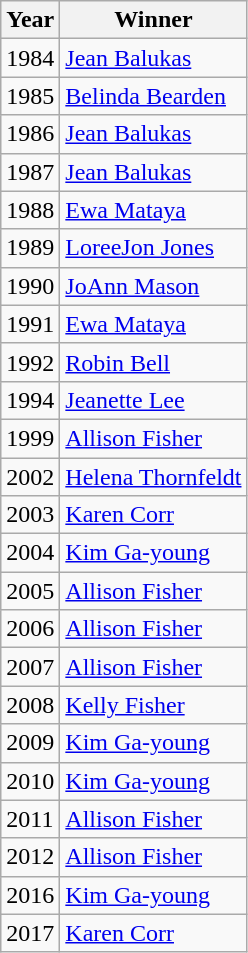<table class="wikitable">
<tr>
<th>Year</th>
<th>Winner</th>
</tr>
<tr>
<td>1984</td>
<td> <a href='#'>Jean Balukas</a></td>
</tr>
<tr>
<td>1985</td>
<td> <a href='#'>Belinda Bearden</a></td>
</tr>
<tr>
<td>1986</td>
<td> <a href='#'>Jean Balukas</a> </td>
</tr>
<tr>
<td>1987</td>
<td> <a href='#'>Jean Balukas</a> </td>
</tr>
<tr>
<td>1988</td>
<td> <a href='#'>Ewa Mataya</a></td>
</tr>
<tr>
<td>1989</td>
<td> <a href='#'>LoreeJon Jones</a></td>
</tr>
<tr>
<td>1990</td>
<td> <a href='#'>JoAnn Mason</a></td>
</tr>
<tr>
<td>1991</td>
<td> <a href='#'>Ewa Mataya</a> </td>
</tr>
<tr>
<td>1992</td>
<td> <a href='#'>Robin Bell</a></td>
</tr>
<tr>
<td>1994</td>
<td> <a href='#'>Jeanette Lee</a></td>
</tr>
<tr>
<td>1999</td>
<td> <a href='#'>Allison Fisher</a></td>
</tr>
<tr>
<td>2002</td>
<td> <a href='#'>Helena Thornfeldt</a></td>
</tr>
<tr>
<td>2003</td>
<td> <a href='#'>Karen Corr</a></td>
</tr>
<tr>
<td>2004</td>
<td> <a href='#'>Kim Ga-young</a></td>
</tr>
<tr>
<td>2005</td>
<td> <a href='#'>Allison Fisher</a> </td>
</tr>
<tr>
<td>2006</td>
<td> <a href='#'>Allison Fisher</a> </td>
</tr>
<tr>
<td>2007</td>
<td> <a href='#'>Allison Fisher</a> </td>
</tr>
<tr>
<td>2008</td>
<td> <a href='#'>Kelly Fisher</a></td>
</tr>
<tr>
<td>2009</td>
<td> <a href='#'>Kim Ga-young</a> </td>
</tr>
<tr>
<td>2010</td>
<td> <a href='#'>Kim Ga-young</a> </td>
</tr>
<tr>
<td>2011</td>
<td> <a href='#'>Allison Fisher</a> </td>
</tr>
<tr>
<td>2012</td>
<td> <a href='#'>Allison Fisher</a> </td>
</tr>
<tr>
<td>2016</td>
<td> <a href='#'>Kim Ga-young</a> </td>
</tr>
<tr>
<td>2017</td>
<td> <a href='#'>Karen Corr</a> </td>
</tr>
</table>
